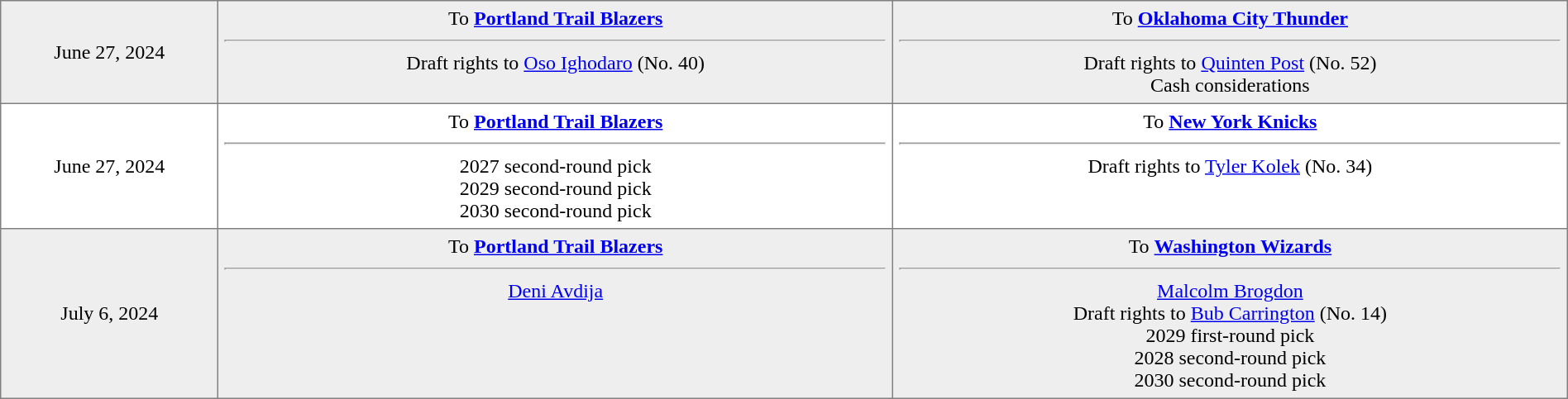<table border="1" style="border-collapse:collapse; text-align:center; width:100%;"  cellpadding="5">
<tr style="background:#eee;">
<td style="width:10%">June 27, 2024</td>
<td style="width:31%; vertical-align:top;">To <strong><a href='#'>Portland Trail Blazers</a></strong><hr>Draft rights to <a href='#'>Oso Ighodaro</a> (No. 40)</td>
<td style="width:31%; vertical-align:top;">To <strong><a href='#'>Oklahoma City Thunder</a></strong><hr>Draft rights to <a href='#'>Quinten Post</a> (No. 52)<br>Cash considerations</td>
</tr>
<tr>
<td style="width:10%">June 27, 2024</td>
<td style="width:31%; vertical-align:top;">To <strong><a href='#'>Portland Trail Blazers</a></strong><hr>2027 second-round pick<br>2029 second-round pick<br>2030 second-round pick</td>
<td style="width:31%; vertical-align:top;">To <strong><a href='#'>New York Knicks</a></strong><hr>Draft rights to <a href='#'>Tyler Kolek</a> (No. 34)</td>
</tr>
<tr style="background:#eee;">
<td style="width:10%">July 6, 2024</td>
<td style="width:31%" valign="top">To <strong><a href='#'>Portland Trail Blazers</a></strong><hr><a href='#'>Deni Avdija</a></td>
<td style="width:31%" valign="top">To <strong><a href='#'>Washington Wizards</a></strong><hr><a href='#'>Malcolm Brogdon</a> <br>Draft rights to <a href='#'>Bub Carrington</a> (No. 14)<br>2029 first-round pick<br>2028 second-round pick<br>2030 second-round pick</td>
</tr>
</table>
